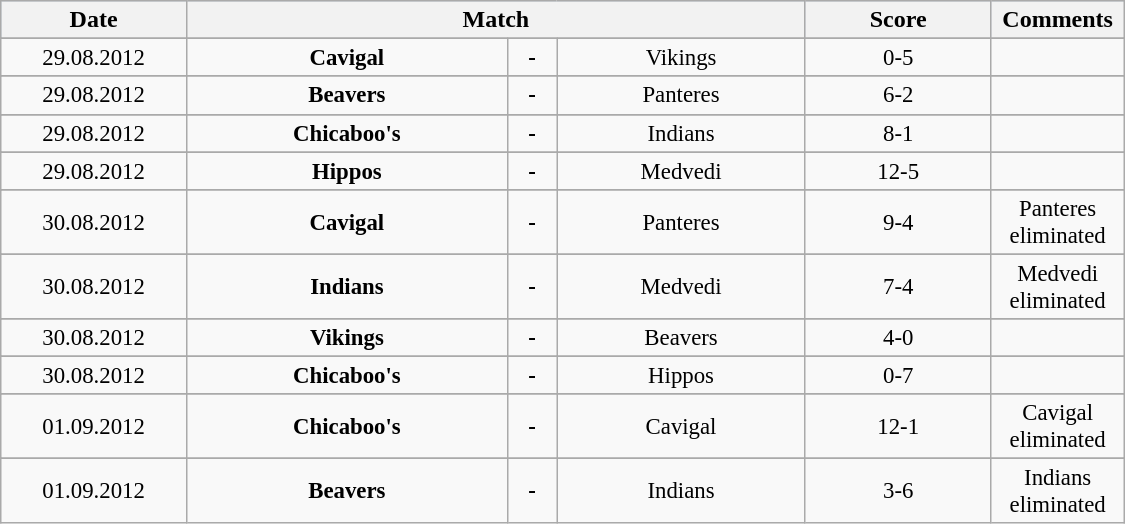<table width=750 class="wikitable" style="text-align:center;">
<tr bgcolor="lightsteelblue">
<th width=15%>Date</th>
<th width=50% colspan=3>Match</th>
<th width=15%>Score</th>
<th width=10%>Comments</th>
</tr>
<tr>
</tr>
<tr style=font-size:95%>
<td align=center>29.08.2012</td>
<td align=center><strong>Cavigal</strong></td>
<td><strong>-</strong></td>
<td>Vikings</td>
<td align=center>0-5</td>
<td align=center></td>
</tr>
<tr>
</tr>
<tr style=font-size:95%>
<td align=center>29.08.2012</td>
<td align=center><strong>Beavers</strong></td>
<td><strong>-</strong></td>
<td>Panteres</td>
<td align=center>6-2</td>
<td align=center></td>
</tr>
<tr>
</tr>
<tr style=font-size:95%>
<td align=center>29.08.2012</td>
<td align=center><strong>Chicaboo's</strong></td>
<td><strong>-</strong></td>
<td>Indians</td>
<td align=center>8-1</td>
<td align=center></td>
</tr>
<tr>
</tr>
<tr style=font-size:95%>
<td align=center>29.08.2012</td>
<td align=center><strong>Hippos</strong></td>
<td><strong>-</strong></td>
<td>Medvedi</td>
<td align=center>12-5</td>
<td align=center></td>
</tr>
<tr>
</tr>
<tr style=font-size:95%>
<td align=center>30.08.2012</td>
<td align=center><strong>Cavigal</strong></td>
<td><strong>-</strong></td>
<td>Panteres</td>
<td align=center>9-4</td>
<td align=center>Panteres eliminated</td>
</tr>
<tr>
</tr>
<tr style=font-size:95%>
<td align=center>30.08.2012</td>
<td align=center><strong>Indians</strong></td>
<td><strong>-</strong></td>
<td>Medvedi</td>
<td align=center>7-4</td>
<td align=center>Medvedi eliminated</td>
</tr>
<tr>
</tr>
<tr style=font-size:95%>
<td align=center>30.08.2012</td>
<td align=center><strong>Vikings</strong></td>
<td><strong>-</strong></td>
<td>Beavers</td>
<td align=center>4-0</td>
<td align=center></td>
</tr>
<tr>
</tr>
<tr style=font-size:95%>
<td align=center>30.08.2012</td>
<td align=center><strong>Chicaboo's</strong></td>
<td><strong>-</strong></td>
<td>Hippos</td>
<td align=center>0-7</td>
<td align=center></td>
</tr>
<tr>
</tr>
<tr style=font-size:95%>
<td align=center>01.09.2012</td>
<td align=center><strong>Chicaboo's</strong></td>
<td><strong>-</strong></td>
<td>Cavigal</td>
<td align=center>12-1</td>
<td align=center>Cavigal eliminated</td>
</tr>
<tr>
</tr>
<tr style=font-size:95%>
<td align=center>01.09.2012</td>
<td align=center><strong>Beavers</strong></td>
<td><strong>-</strong></td>
<td>Indians</td>
<td align=center>3-6</td>
<td align=center>Indians eliminated</td>
</tr>
</table>
